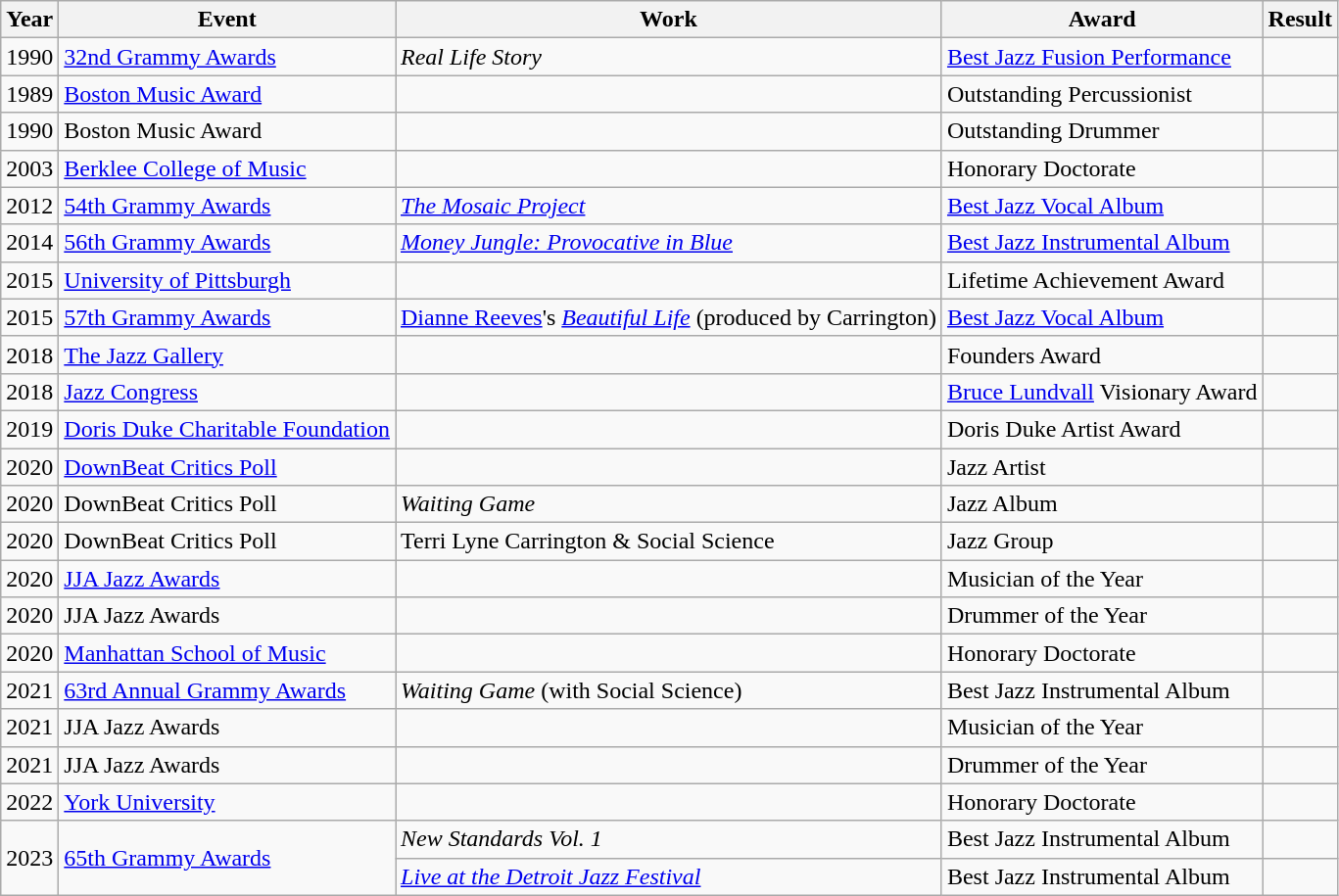<table class="wikitable">
<tr>
<th style="text-align:center;">Year</th>
<th style="text-align:center;">Event</th>
<th style="text-align:center;">Work</th>
<th style="text-align:center;">Award</th>
<th style="text-align:center;">Result</th>
</tr>
<tr>
<td>1990</td>
<td><a href='#'>32nd Grammy Awards</a></td>
<td><em>Real Life Story</em></td>
<td><a href='#'>Best Jazz Fusion Performance</a></td>
<td></td>
</tr>
<tr>
<td>1989</td>
<td><a href='#'>Boston Music Award</a></td>
<td></td>
<td>Outstanding Percussionist</td>
<td></td>
</tr>
<tr>
<td>1990</td>
<td>Boston Music Award</td>
<td></td>
<td>Outstanding Drummer</td>
<td></td>
</tr>
<tr>
<td>2003</td>
<td><a href='#'>Berklee College of Music</a></td>
<td></td>
<td>Honorary Doctorate</td>
<td></td>
</tr>
<tr>
<td>2012</td>
<td><a href='#'>54th Grammy Awards</a></td>
<td><em><a href='#'>The Mosaic Project</a></em></td>
<td><a href='#'>Best Jazz Vocal Album</a></td>
<td></td>
</tr>
<tr>
<td>2014</td>
<td><a href='#'>56th Grammy Awards</a></td>
<td><em><a href='#'>Money Jungle: Provocative in Blue</a></em></td>
<td><a href='#'>Best Jazz Instrumental Album</a></td>
<td></td>
</tr>
<tr>
<td>2015</td>
<td><a href='#'>University of Pittsburgh</a></td>
<td></td>
<td>Lifetime Achievement Award</td>
<td></td>
</tr>
<tr>
<td>2015</td>
<td><a href='#'>57th Grammy Awards</a></td>
<td><a href='#'>Dianne Reeves</a>'s <em><a href='#'>Beautiful Life</a></em> (produced by Carrington)</td>
<td><a href='#'>Best Jazz Vocal Album</a></td>
<td></td>
</tr>
<tr>
<td>2018</td>
<td><a href='#'>The Jazz Gallery</a></td>
<td></td>
<td>Founders Award</td>
<td></td>
</tr>
<tr>
<td>2018</td>
<td><a href='#'>Jazz Congress</a></td>
<td></td>
<td><a href='#'>Bruce Lundvall</a> Visionary Award</td>
<td></td>
</tr>
<tr>
<td>2019</td>
<td><a href='#'>Doris Duke Charitable Foundation</a></td>
<td></td>
<td>Doris Duke Artist Award</td>
<td></td>
</tr>
<tr>
<td>2020</td>
<td><a href='#'>DownBeat Critics Poll</a></td>
<td></td>
<td>Jazz Artist</td>
<td></td>
</tr>
<tr>
<td>2020</td>
<td>DownBeat Critics Poll</td>
<td><em>Waiting Game</em></td>
<td>Jazz Album</td>
<td></td>
</tr>
<tr>
<td>2020</td>
<td>DownBeat Critics Poll</td>
<td>Terri Lyne Carrington & Social Science</td>
<td>Jazz Group</td>
<td></td>
</tr>
<tr>
<td>2020</td>
<td><a href='#'>JJA Jazz Awards</a></td>
<td></td>
<td>Musician of the Year</td>
<td></td>
</tr>
<tr>
<td>2020</td>
<td>JJA Jazz Awards</td>
<td></td>
<td>Drummer of the Year</td>
<td></td>
</tr>
<tr>
<td>2020</td>
<td><a href='#'>Manhattan School of Music</a></td>
<td></td>
<td>Honorary Doctorate</td>
<td></td>
</tr>
<tr>
<td>2021</td>
<td><a href='#'>63rd Annual Grammy Awards</a></td>
<td><em>Waiting Game</em> (with Social Science)</td>
<td>Best Jazz Instrumental Album</td>
<td></td>
</tr>
<tr>
<td>2021</td>
<td>JJA Jazz Awards</td>
<td></td>
<td>Musician of the Year</td>
<td></td>
</tr>
<tr>
<td>2021</td>
<td>JJA Jazz Awards</td>
<td></td>
<td>Drummer of the Year</td>
<td></td>
</tr>
<tr>
<td>2022</td>
<td><a href='#'>York University</a></td>
<td></td>
<td>Honorary Doctorate</td>
<td></td>
</tr>
<tr>
<td rowspan="9">2023</td>
<td rowspan="9"><a href='#'>65th Grammy Awards</a></td>
<td><em>New Standards Vol. 1</em> </td>
<td>Best Jazz Instrumental Album</td>
<td></td>
</tr>
<tr>
<td><em><a href='#'>Live at the Detroit Jazz Festival</a></em> </td>
<td>Best Jazz Instrumental Album</td>
<td></td>
</tr>
</table>
